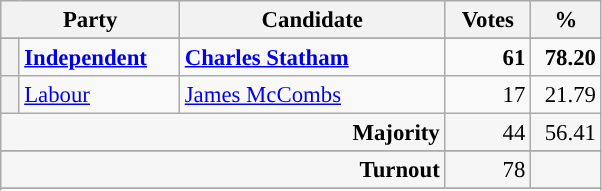<table class="wikitable" style="font-size: 95%;">
<tr style="background-color:#E9E9E9">
<th colspan="2" style="width: 100px">Party</th>
<th style="width: 170px">Candidate</th>
<th style="width: 50px">Votes</th>
<th style="width: 40px">%</th>
</tr>
<tr>
</tr>
<tr>
<th width=5 style="background-color: "></th>
<td style="width: 100px"><strong><a href='#'>Independent</a></strong></td>
<td style="width: 170px"><strong><a href='#'>Charles Statham</a></strong></td>
<td align="right"><strong>61</strong></td>
<td align="right"><strong>78.20</strong></td>
</tr>
<tr>
<th style="background-color: "></th>
<td style="width: 100px"><a href='#'>Labour</a></td>
<td style="width: 170px"><a href='#'>James McCombs</a></td>
<td align="right">17</td>
<td align="right">21.79</td>
</tr>
<tr style="background-color:#F6F6F6">
<td colspan="3" align="right"><strong>Majority</strong></td>
<td align="right">44</td>
<td align="right">56.41</td>
</tr>
<tr>
</tr>
<tr style="background-color:#F6F6F6">
<td colspan="3" align="right"><strong>Turnout</strong></td>
<td align="right">78</td>
<td></td>
</tr>
<tr>
</tr>
<tr style="background-color:#F6F6F6">
</tr>
</table>
